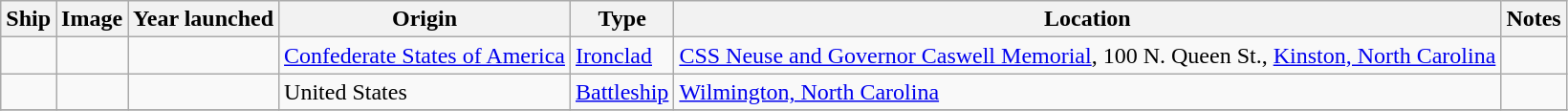<table class="wikitable sortable">
<tr>
<th>Ship</th>
<th>Image</th>
<th>Year launched</th>
<th>Origin</th>
<th>Type</th>
<th>Location</th>
<th>Notes</th>
</tr>
<tr>
<td data-sort-value=Neuse></td>
<td></td>
<td></td>
<td> <a href='#'>Confederate States of America</a></td>
<td><a href='#'>Ironclad</a></td>
<td><a href='#'>CSS Neuse and Governor Caswell Memorial</a>, 100 N. Queen St., <a href='#'>Kinston, North Carolina</a><br></td>
<td></td>
</tr>
<tr>
<td data-sort-value=North Carolina></td>
<td></td>
<td></td>
<td> United States</td>
<td><a href='#'>Battleship</a></td>
<td><a href='#'>Wilmington, North Carolina</a><br></td>
<td></td>
</tr>
<tr>
</tr>
</table>
